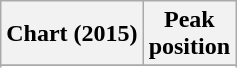<table class="wikitable sortable plainrowheaders">
<tr>
<th scope="col">Chart (2015)</th>
<th scope="col">Peak<br>position</th>
</tr>
<tr>
</tr>
<tr>
</tr>
<tr>
</tr>
</table>
